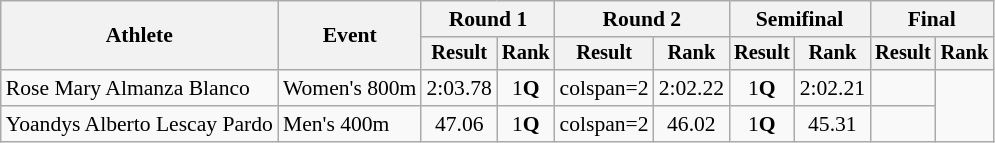<table class="wikitable" style="font-size:90%">
<tr>
<th rowspan="2">Athlete</th>
<th rowspan="2">Event</th>
<th colspan="2">Round 1</th>
<th colspan="2">Round 2</th>
<th colspan="2">Semifinal</th>
<th colspan="2">Final</th>
</tr>
<tr style="font-size:95%">
<th>Result</th>
<th>Rank</th>
<th>Result</th>
<th>Rank</th>
<th>Result</th>
<th>Rank</th>
<th>Result</th>
<th>Rank</th>
</tr>
<tr align=center>
<td align=left>Rose Mary Almanza Blanco</td>
<td align=left>Women's 800m</td>
<td>2:03.78</td>
<td>1<strong>Q</strong></td>
<td>colspan=2 </td>
<td>2:02.22</td>
<td>1<strong>Q</strong></td>
<td>2:02.21</td>
<td></td>
</tr>
<tr align=center>
<td align=left>Yoandys Alberto Lescay Pardo</td>
<td align=left>Men's 400m</td>
<td>47.06</td>
<td>1<strong>Q</strong></td>
<td>colspan=2 </td>
<td>46.02</td>
<td>1<strong>Q</strong></td>
<td>45.31</td>
<td></td>
</tr>
</table>
